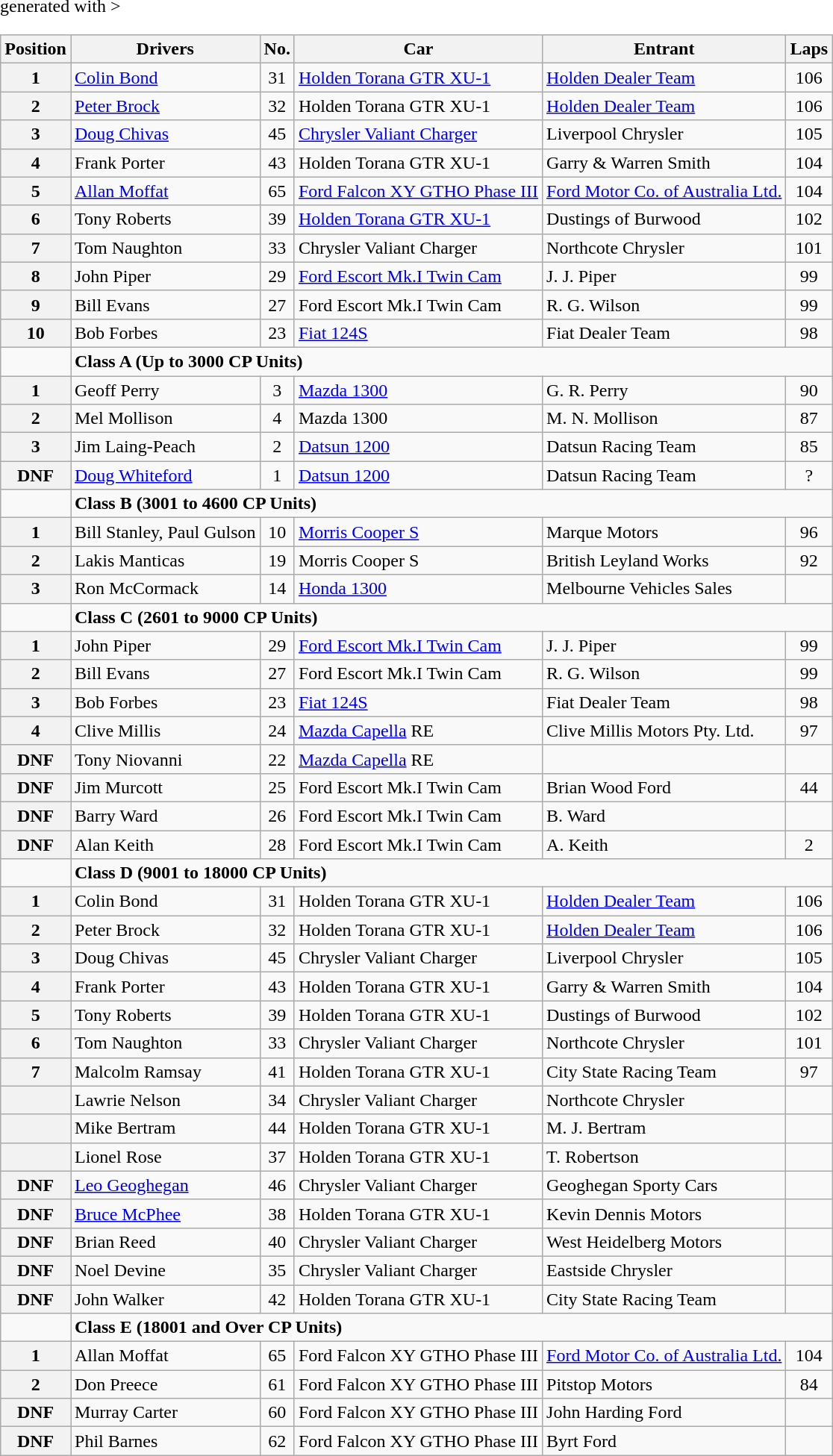<table class="wikitable" <hiddentext>generated with >
<tr>
<th>Position </th>
<th>Drivers </th>
<th>No.</th>
<th>Car </th>
<th>Entrant </th>
<th>Laps </th>
</tr>
<tr>
<th>1</th>
<td><a href='#'>Colin Bond</a></td>
<td align="center">31</td>
<td><a href='#'>Holden Torana GTR XU-1</a></td>
<td><a href='#'>Holden Dealer Team</a></td>
<td align="center">106</td>
</tr>
<tr>
<th>2</th>
<td><a href='#'>Peter Brock</a></td>
<td align="center">32</td>
<td>Holden Torana GTR XU-1</td>
<td><a href='#'>Holden Dealer Team</a></td>
<td align="center">106</td>
</tr>
<tr>
<th>3</th>
<td><a href='#'>Doug Chivas</a></td>
<td align="center">45</td>
<td><a href='#'>Chrysler Valiant Charger</a></td>
<td>Liverpool Chrysler</td>
<td align="center">105</td>
</tr>
<tr>
<th>4</th>
<td>Frank Porter</td>
<td align="center">43</td>
<td>Holden Torana GTR XU-1</td>
<td>Garry & Warren Smith</td>
<td align="center">104</td>
</tr>
<tr>
<th>5</th>
<td><a href='#'>Allan Moffat</a></td>
<td align="center">65</td>
<td><a href='#'>Ford Falcon XY GTHO Phase III</a></td>
<td><a href='#'>Ford Motor Co. of Australia Ltd.</a></td>
<td align="center">104</td>
</tr>
<tr>
<th>6 </th>
<td>Tony Roberts</td>
<td align="center">39</td>
<td><a href='#'>Holden Torana GTR XU-1</a></td>
<td>Dustings of Burwood</td>
<td align="center">102</td>
</tr>
<tr>
<th>7 </th>
<td>Tom Naughton</td>
<td align="center">33</td>
<td>Chrysler Valiant Charger</td>
<td>Northcote Chrysler</td>
<td align="center">101</td>
</tr>
<tr>
<th>8 </th>
<td>John Piper</td>
<td align="center">29</td>
<td><a href='#'>Ford Escort Mk.I Twin Cam</a></td>
<td>J. J. Piper</td>
<td align="center">99</td>
</tr>
<tr>
<th>9 </th>
<td>Bill Evans</td>
<td align="center">27</td>
<td>Ford Escort Mk.I Twin Cam</td>
<td>R. G. Wilson</td>
<td align="center">99</td>
</tr>
<tr>
<th>10 </th>
<td>Bob Forbes</td>
<td align="center">23</td>
<td><a href='#'>Fiat 124S</a></td>
<td>Fiat Dealer Team</td>
<td align="center">98</td>
</tr>
<tr style="font-weight:bold">
<td></td>
<td colspan=5>Class A (Up to 3000 CP Units)</td>
</tr>
<tr>
<th>1</th>
<td>Geoff Perry</td>
<td align="center">3</td>
<td><a href='#'>Mazda 1300</a></td>
<td>G. R. Perry</td>
<td align="center">90</td>
</tr>
<tr>
<th>2</th>
<td>Mel Mollison</td>
<td align="center">4</td>
<td>Mazda 1300</td>
<td>M. N. Mollison</td>
<td align="center">87</td>
</tr>
<tr>
<th>3</th>
<td>Jim Laing-Peach</td>
<td align="center">2</td>
<td><a href='#'>Datsun 1200</a></td>
<td>Datsun Racing Team</td>
<td align="center">85</td>
</tr>
<tr>
<th>DNF </th>
<td><a href='#'>Doug Whiteford</a></td>
<td align="center">1</td>
<td><a href='#'>Datsun 1200</a></td>
<td>Datsun Racing Team</td>
<td align="center">?</td>
</tr>
<tr style="font-weight:bold">
<td></td>
<td colspan=5>Class B (3001 to 4600 CP Units)</td>
</tr>
<tr>
<th>1</th>
<td>Bill Stanley, Paul Gulson </td>
<td align="center">10</td>
<td><a href='#'>Morris Cooper S</a></td>
<td>Marque Motors</td>
<td align="center">96</td>
</tr>
<tr>
<th>2</th>
<td>Lakis Manticas</td>
<td align="center">19</td>
<td>Morris Cooper S</td>
<td>British Leyland Works</td>
<td align="center">92</td>
</tr>
<tr>
<th>3</th>
<td>Ron McCormack</td>
<td align="center">14</td>
<td><a href='#'>Honda 1300</a></td>
<td>Melbourne Vehicles Sales</td>
<td align="center"></td>
</tr>
<tr style="font-weight:bold">
<td></td>
<td colspan=5>Class C (2601 to 9000 CP Units)</td>
</tr>
<tr>
<th>1</th>
<td>John Piper</td>
<td align="center">29</td>
<td><a href='#'>Ford Escort Mk.I Twin Cam</a></td>
<td>J. J. Piper</td>
<td align="center">99</td>
</tr>
<tr>
<th>2</th>
<td>Bill Evans</td>
<td align="center">27</td>
<td>Ford Escort Mk.I Twin Cam</td>
<td>R. G. Wilson</td>
<td align="center">99</td>
</tr>
<tr>
<th>3</th>
<td>Bob Forbes</td>
<td align="center">23</td>
<td><a href='#'>Fiat 124S</a></td>
<td>Fiat Dealer Team</td>
<td align="center">98</td>
</tr>
<tr>
<th>4</th>
<td>Clive Millis </td>
<td align="center">24</td>
<td><a href='#'>Mazda Capella</a> RE </td>
<td>Clive Millis Motors Pty. Ltd.</td>
<td align="center">97 </td>
</tr>
<tr>
<th>DNF</th>
<td>Tony Niovanni</td>
<td align="center">22</td>
<td><a href='#'>Mazda Capella</a> RE </td>
<td></td>
<td align="center"></td>
</tr>
<tr>
<th>DNF</th>
<td>Jim Murcott</td>
<td align="center">25</td>
<td>Ford Escort Mk.I Twin Cam</td>
<td>Brian Wood Ford</td>
<td align="center">44 </td>
</tr>
<tr>
<th>DNF</th>
<td>Barry Ward </td>
<td align="center">26</td>
<td>Ford Escort Mk.I Twin Cam</td>
<td>B. Ward</td>
<td align="center"></td>
</tr>
<tr>
<th>DNF</th>
<td>Alan Keith</td>
<td align="center">28</td>
<td>Ford Escort Mk.I Twin Cam</td>
<td>A. Keith</td>
<td align="center">2</td>
</tr>
<tr style="font-weight:bold">
<td></td>
<td colspan=5>Class D (9001 to 18000 CP Units)</td>
</tr>
<tr>
<th>1</th>
<td>Colin Bond</td>
<td align="center">31</td>
<td>Holden Torana GTR XU-1</td>
<td><a href='#'>Holden Dealer Team</a></td>
<td align="center">106</td>
</tr>
<tr>
<th>2</th>
<td>Peter Brock</td>
<td align="center">32</td>
<td>Holden Torana GTR XU-1</td>
<td><a href='#'>Holden Dealer Team</a></td>
<td align="center">106</td>
</tr>
<tr>
<th>3</th>
<td>Doug Chivas</td>
<td align="center">45</td>
<td>Chrysler Valiant Charger</td>
<td>Liverpool Chrysler</td>
<td align="center">105</td>
</tr>
<tr>
<th>4</th>
<td>Frank Porter</td>
<td align="center">43</td>
<td>Holden Torana GTR XU-1</td>
<td>Garry & Warren Smith</td>
<td align="center">104</td>
</tr>
<tr>
<th>5</th>
<td>Tony Roberts</td>
<td align="center">39</td>
<td>Holden Torana GTR XU-1</td>
<td>Dustings of Burwood</td>
<td align="center">102</td>
</tr>
<tr>
<th>6</th>
<td>Tom Naughton</td>
<td align="center">33</td>
<td>Chrysler Valiant Charger</td>
<td>Northcote Chrysler</td>
<td align="center">101</td>
</tr>
<tr>
<th>7 </th>
<td>Malcolm Ramsay</td>
<td align="center">41</td>
<td>Holden Torana GTR XU-1</td>
<td>City State Racing Team</td>
<td align="center">97 </td>
</tr>
<tr>
<th></th>
<td>Lawrie Nelson</td>
<td align="center">34</td>
<td>Chrysler Valiant Charger</td>
<td>Northcote Chrysler</td>
<td align="center"></td>
</tr>
<tr>
<th></th>
<td>Mike Bertram </td>
<td align="center">44</td>
<td>Holden Torana GTR XU-1</td>
<td>M. J. Bertram</td>
<td align="center"></td>
</tr>
<tr>
<th></th>
<td>Lionel Rose</td>
<td align="center">37</td>
<td>Holden Torana GTR XU-1</td>
<td>T. Robertson</td>
<td align="center"></td>
</tr>
<tr>
<th>DNF </th>
<td><a href='#'>Leo Geoghegan</a></td>
<td align="center">46</td>
<td>Chrysler Valiant Charger</td>
<td>Geoghegan Sporty Cars</td>
<td align="center"></td>
</tr>
<tr>
<th>DNF</th>
<td><a href='#'>Bruce McPhee</a></td>
<td align="center">38</td>
<td>Holden Torana GTR XU-1</td>
<td>Kevin Dennis Motors</td>
<td align="center"></td>
</tr>
<tr>
<th>DNF</th>
<td>Brian Reed</td>
<td align="center">40</td>
<td>Chrysler Valiant Charger</td>
<td>West Heidelberg Motors</td>
<td align="center"></td>
</tr>
<tr>
<th>DNF</th>
<td>Noel Devine </td>
<td align="center">35</td>
<td>Chrysler Valiant Charger</td>
<td>Eastside Chrysler</td>
<td align="center"></td>
</tr>
<tr>
<th>DNF</th>
<td>John Walker</td>
<td align="center">42</td>
<td>Holden Torana GTR XU-1</td>
<td>City State Racing Team</td>
<td align="center"></td>
</tr>
<tr style="font-weight:bold">
<td></td>
<td colspan=5>Class E (18001 and Over CP Units)</td>
</tr>
<tr>
<th>1</th>
<td>Allan Moffat</td>
<td align="center">65</td>
<td>Ford Falcon XY GTHO Phase III</td>
<td><a href='#'>Ford Motor Co. of Australia Ltd.</a></td>
<td align="center">104</td>
</tr>
<tr>
<th>2</th>
<td>Don Preece</td>
<td align="center">61</td>
<td>Ford Falcon XY GTHO Phase III</td>
<td>Pitstop Motors</td>
<td align="center">84</td>
</tr>
<tr>
<th>DNF</th>
<td>Murray Carter</td>
<td align="center">60</td>
<td>Ford Falcon XY GTHO Phase III</td>
<td>John Harding Ford</td>
<td align="center"></td>
</tr>
<tr>
<th>DNF</th>
<td>Phil Barnes</td>
<td align="center">62</td>
<td>Ford Falcon XY GTHO Phase III</td>
<td>Byrt Ford</td>
<td align="center"></td>
</tr>
</table>
